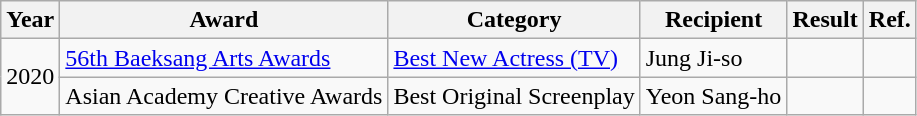<table class="wikitable">
<tr>
<th>Year</th>
<th>Award</th>
<th>Category</th>
<th>Recipient</th>
<th>Result</th>
<th>Ref.</th>
</tr>
<tr>
<td rowspan=2>2020</td>
<td><a href='#'>56th Baeksang Arts Awards</a></td>
<td><a href='#'>Best New Actress (TV)</a></td>
<td>Jung Ji-so</td>
<td></td>
<td></td>
</tr>
<tr>
<td>Asian Academy Creative Awards</td>
<td>Best Original Screenplay</td>
<td>Yeon Sang-ho</td>
<td></td>
<td></td>
</tr>
</table>
